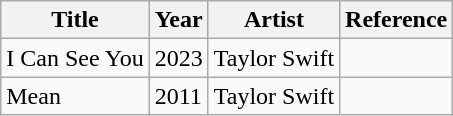<table class="wikitable">
<tr>
<th>Title</th>
<th>Year</th>
<th>Artist</th>
<th>Reference</th>
</tr>
<tr>
<td>I Can See You</td>
<td>2023</td>
<td>Taylor Swift</td>
<td></td>
</tr>
<tr>
<td>Mean</td>
<td>2011</td>
<td>Taylor Swift</td>
<td></td>
</tr>
</table>
